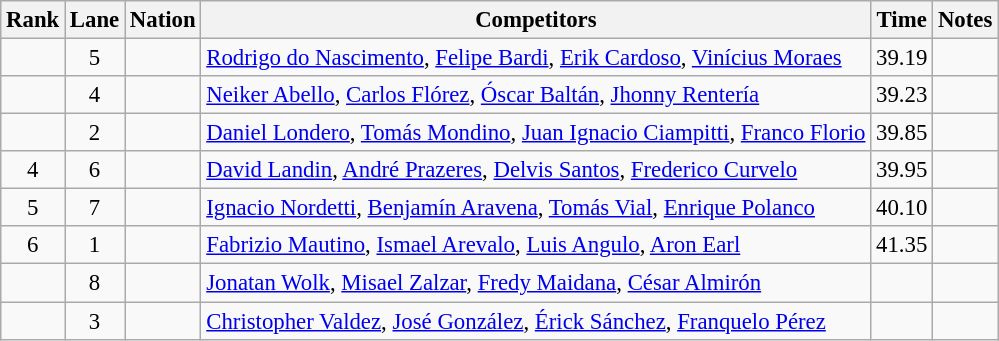<table class="wikitable sortable" style="text-align:center; font-size:95%">
<tr>
<th>Rank</th>
<th>Lane</th>
<th>Nation</th>
<th>Competitors</th>
<th>Time</th>
<th>Notes</th>
</tr>
<tr>
<td></td>
<td>5</td>
<td align=left></td>
<td align=left><a href='#'>Rodrigo do Nascimento</a>, <a href='#'>Felipe Bardi</a>, <a href='#'>Erik Cardoso</a>, <a href='#'>Vinícius Moraes</a></td>
<td>39.19</td>
<td></td>
</tr>
<tr>
<td></td>
<td>4</td>
<td align=left></td>
<td align=left><a href='#'>Neiker Abello</a>, <a href='#'>Carlos Flórez</a>, <a href='#'>Óscar Baltán</a>, <a href='#'>Jhonny Rentería</a></td>
<td>39.23</td>
<td></td>
</tr>
<tr>
<td></td>
<td>2</td>
<td align=left></td>
<td align=left><a href='#'>Daniel Londero</a>, <a href='#'>Tomás Mondino</a>, <a href='#'>Juan Ignacio Ciampitti</a>, <a href='#'>Franco Florio</a></td>
<td>39.85</td>
<td></td>
</tr>
<tr>
<td>4</td>
<td>6</td>
<td align=left></td>
<td align=left><a href='#'>David Landin</a>, <a href='#'>André Prazeres</a>, <a href='#'>Delvis Santos</a>, <a href='#'>Frederico Curvelo</a></td>
<td>39.95</td>
<td></td>
</tr>
<tr>
<td>5</td>
<td>7</td>
<td align=left></td>
<td align=left><a href='#'>Ignacio Nordetti</a>, <a href='#'>Benjamín Aravena</a>, <a href='#'>Tomás Vial</a>, <a href='#'>Enrique Polanco</a></td>
<td>40.10</td>
<td></td>
</tr>
<tr>
<td>6</td>
<td>1</td>
<td align=left></td>
<td align=left><a href='#'>Fabrizio Mautino</a>, <a href='#'>Ismael Arevalo</a>, <a href='#'>Luis Angulo</a>, <a href='#'>Aron Earl</a></td>
<td>41.35</td>
<td></td>
</tr>
<tr>
<td></td>
<td>8</td>
<td align=left></td>
<td align=left><a href='#'>Jonatan Wolk</a>, <a href='#'>Misael Zalzar</a>, <a href='#'>Fredy Maidana</a>, <a href='#'>César Almirón</a></td>
<td></td>
<td></td>
</tr>
<tr>
<td></td>
<td>3</td>
<td align=left></td>
<td align=left><a href='#'>Christopher Valdez</a>, <a href='#'>José González</a>, <a href='#'>Érick Sánchez</a>, <a href='#'>Franquelo Pérez</a></td>
<td></td>
<td></td>
</tr>
</table>
